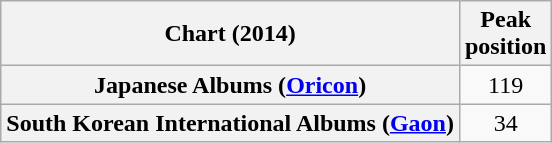<table class="wikitable sortable plainrowheaders">
<tr>
<th scope="col">Chart (2014)</th>
<th scope="col">Peak<br>position</th>
</tr>
<tr>
<th scope="row">Japanese Albums (<a href='#'>Oricon</a>)</th>
<td style="text-align:center;">119</td>
</tr>
<tr>
<th scope="row">South Korean International Albums (<a href='#'>Gaon</a>)</th>
<td style="text-align:center;">34</td>
</tr>
</table>
